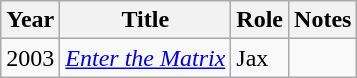<table class="wikitable sortable">
<tr>
<th>Year</th>
<th>Title</th>
<th>Role</th>
<th>Notes</th>
</tr>
<tr>
<td>2003</td>
<td><em><a href='#'>Enter the Matrix</a></em></td>
<td>Jax</td>
<td></td>
</tr>
</table>
